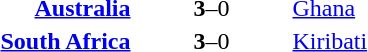<table>
<tr>
<th width=200></th>
<th width=100></th>
<th width=200></th>
</tr>
<tr>
<td align=right><strong><a href='#'>Australia</a> </strong></td>
<td align=center><strong>3</strong>–0</td>
<td> <a href='#'>Ghana</a></td>
</tr>
<tr>
<td align=right><strong><a href='#'>South Africa</a> </strong></td>
<td align=center><strong>3</strong>–0</td>
<td> <a href='#'>Kiribati</a></td>
</tr>
</table>
